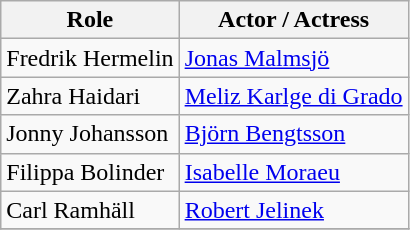<table class="wikitable">
<tr>
<th>Role</th>
<th>Actor / Actress</th>
</tr>
<tr>
<td>Fredrik Hermelin</td>
<td><a href='#'>Jonas Malmsjö</a></td>
</tr>
<tr>
<td>Zahra Haidari</td>
<td><a href='#'>Meliz Karlge di Grado</a></td>
</tr>
<tr>
<td>Jonny Johansson</td>
<td><a href='#'>Björn Bengtsson</a></td>
</tr>
<tr>
<td>Filippa Bolinder</td>
<td><a href='#'>Isabelle Moraeu</a></td>
</tr>
<tr>
<td>Carl Ramhäll</td>
<td><a href='#'>Robert Jelinek</a></td>
</tr>
<tr>
</tr>
</table>
